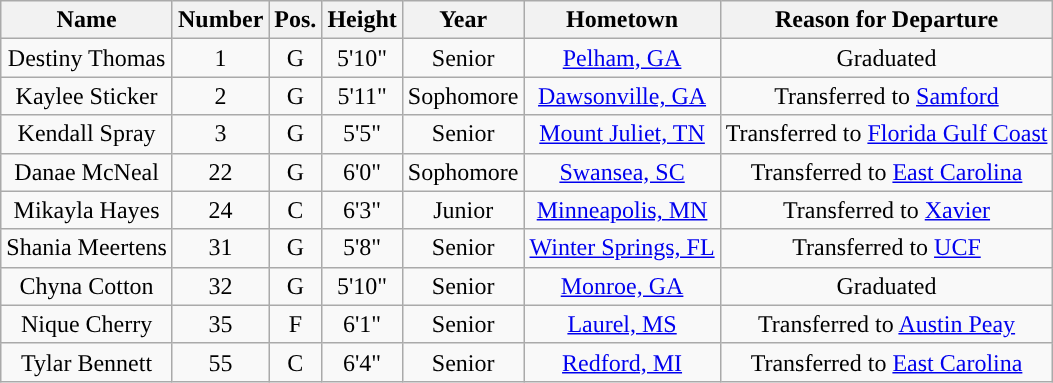<table class="wikitable sortable" border="1" style="text-align: center;">
<tr align=center>
<th>Name</th>
<th>Number</th>
<th>Pos.</th>
<th>Height</th>
<th>Year</th>
<th>Hometown</th>
<th>Reason for Departure</th>
</tr>
<tr>
<td>Destiny Thomas</td>
<td>1</td>
<td>G</td>
<td>5'10"</td>
<td>Senior</td>
<td><a href='#'>Pelham, GA</a></td>
<td>Graduated</td>
</tr>
<tr>
<td>Kaylee Sticker</td>
<td>2</td>
<td>G</td>
<td>5'11"</td>
<td>Sophomore</td>
<td><a href='#'>Dawsonville, GA</a></td>
<td>Transferred to <a href='#'>Samford</a></td>
</tr>
<tr>
<td>Kendall Spray</td>
<td>3</td>
<td>G</td>
<td>5'5"</td>
<td> Senior</td>
<td><a href='#'>Mount Juliet, TN</a></td>
<td>Transferred to <a href='#'>Florida Gulf Coast</a></td>
</tr>
<tr>
<td>Danae McNeal</td>
<td>22</td>
<td>G</td>
<td>6'0"</td>
<td>Sophomore</td>
<td><a href='#'>Swansea, SC</a></td>
<td>Transferred to <a href='#'>East Carolina</a></td>
</tr>
<tr>
<td>Mikayla Hayes</td>
<td>24</td>
<td>C</td>
<td>6'3"</td>
<td> Junior</td>
<td><a href='#'>Minneapolis, MN</a></td>
<td>Transferred to <a href='#'>Xavier</a></td>
</tr>
<tr>
<td>Shania Meertens</td>
<td>31</td>
<td>G</td>
<td>5'8"</td>
<td>Senior</td>
<td><a href='#'>Winter Springs, FL</a></td>
<td>Transferred to <a href='#'>UCF</a></td>
</tr>
<tr>
<td>Chyna Cotton</td>
<td>32</td>
<td>G</td>
<td>5'10"</td>
<td>Senior</td>
<td><a href='#'>Monroe, GA</a></td>
<td>Graduated</td>
</tr>
<tr>
<td>Nique Cherry</td>
<td>35</td>
<td>F</td>
<td>6'1"</td>
<td>Senior</td>
<td><a href='#'>Laurel, MS</a></td>
<td>Transferred to <a href='#'>Austin Peay</a></td>
</tr>
<tr>
<td>Tylar Bennett</td>
<td>55</td>
<td>C</td>
<td>6'4"</td>
<td>Senior</td>
<td><a href='#'>Redford, MI</a></td>
<td>Transferred to <a href='#'>East Carolina</a></td>
</tr>
</table>
